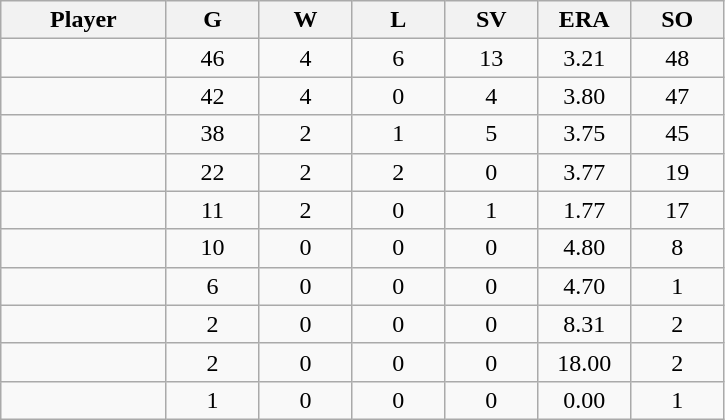<table class="wikitable sortable">
<tr>
<th bgcolor="#DDDDFF" width="16%">Player</th>
<th bgcolor="#DDDDFF" width="9%">G</th>
<th bgcolor="#DDDDFF" width="9%">W</th>
<th bgcolor="#DDDDFF" width="9%">L</th>
<th bgcolor="#DDDDFF" width="9%">SV</th>
<th bgcolor="#DDDDFF" width="9%">ERA</th>
<th bgcolor="#DDDDFF" width="9%">SO</th>
</tr>
<tr align="center">
<td></td>
<td>46</td>
<td>4</td>
<td>6</td>
<td>13</td>
<td>3.21</td>
<td>48</td>
</tr>
<tr align="center">
<td></td>
<td>42</td>
<td>4</td>
<td>0</td>
<td>4</td>
<td>3.80</td>
<td>47</td>
</tr>
<tr align="center">
<td></td>
<td>38</td>
<td>2</td>
<td>1</td>
<td>5</td>
<td>3.75</td>
<td>45</td>
</tr>
<tr align="center">
<td></td>
<td>22</td>
<td>2</td>
<td>2</td>
<td>0</td>
<td>3.77</td>
<td>19</td>
</tr>
<tr align="center">
<td></td>
<td>11</td>
<td>2</td>
<td>0</td>
<td>1</td>
<td>1.77</td>
<td>17</td>
</tr>
<tr align="center">
<td></td>
<td>10</td>
<td>0</td>
<td>0</td>
<td>0</td>
<td>4.80</td>
<td>8</td>
</tr>
<tr align="center">
<td></td>
<td>6</td>
<td>0</td>
<td>0</td>
<td>0</td>
<td>4.70</td>
<td>1</td>
</tr>
<tr align="center">
<td></td>
<td>2</td>
<td>0</td>
<td>0</td>
<td>0</td>
<td>8.31</td>
<td>2</td>
</tr>
<tr align="center">
<td></td>
<td>2</td>
<td>0</td>
<td>0</td>
<td>0</td>
<td>18.00</td>
<td>2</td>
</tr>
<tr align="center">
<td></td>
<td>1</td>
<td>0</td>
<td>0</td>
<td>0</td>
<td>0.00</td>
<td>1</td>
</tr>
</table>
